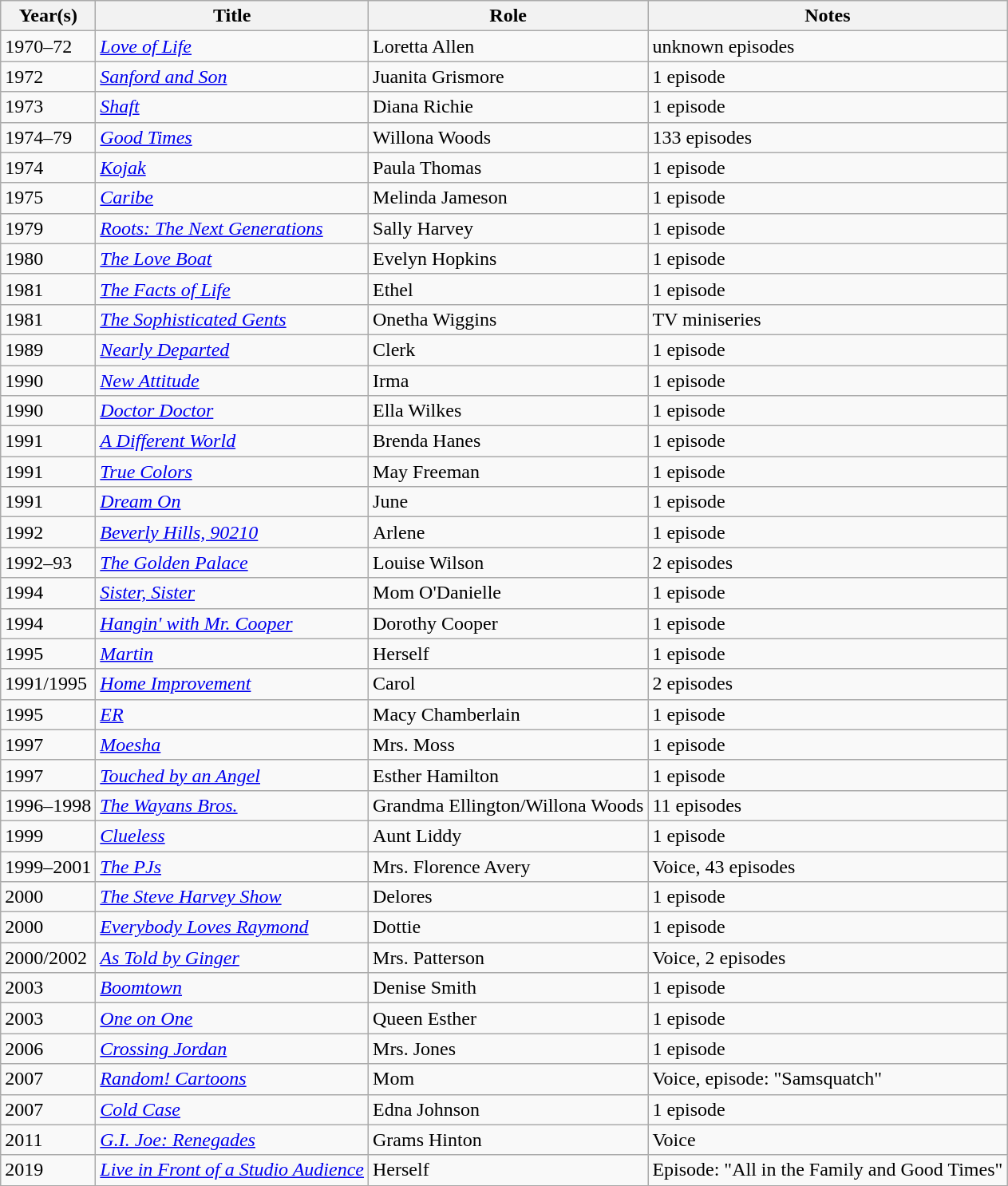<table class="wikitable">
<tr>
<th>Year(s)</th>
<th>Title</th>
<th>Role</th>
<th>Notes</th>
</tr>
<tr>
<td>1970–72</td>
<td><em><a href='#'>Love of Life</a></em></td>
<td>Loretta Allen</td>
<td>unknown episodes</td>
</tr>
<tr>
<td>1972</td>
<td><em><a href='#'>Sanford and Son</a></em></td>
<td>Juanita Grismore</td>
<td>1 episode</td>
</tr>
<tr>
<td>1973</td>
<td><em><a href='#'>Shaft</a></em></td>
<td>Diana Richie</td>
<td>1 episode</td>
</tr>
<tr>
<td>1974–79</td>
<td><em><a href='#'>Good Times</a></em></td>
<td>Willona Woods</td>
<td>133 episodes</td>
</tr>
<tr>
<td>1974</td>
<td><em><a href='#'>Kojak</a></em></td>
<td>Paula Thomas</td>
<td>1 episode</td>
</tr>
<tr>
<td>1975</td>
<td><em><a href='#'>Caribe</a></em></td>
<td>Melinda Jameson</td>
<td>1 episode</td>
</tr>
<tr>
<td>1979</td>
<td><em><a href='#'>Roots: The Next Generations</a></em></td>
<td>Sally Harvey</td>
<td>1 episode</td>
</tr>
<tr>
<td>1980</td>
<td><em><a href='#'>The Love Boat</a></em></td>
<td>Evelyn Hopkins</td>
<td>1 episode</td>
</tr>
<tr>
<td>1981</td>
<td><em><a href='#'>The Facts of Life</a></em></td>
<td>Ethel</td>
<td>1 episode</td>
</tr>
<tr>
<td>1981</td>
<td><em><a href='#'>The Sophisticated Gents</a></em></td>
<td>Onetha Wiggins</td>
<td>TV miniseries</td>
</tr>
<tr>
<td>1989</td>
<td><em><a href='#'>Nearly Departed</a></em></td>
<td>Clerk</td>
<td>1 episode</td>
</tr>
<tr>
<td>1990</td>
<td><em><a href='#'>New Attitude</a></em></td>
<td>Irma</td>
<td>1 episode</td>
</tr>
<tr>
<td>1990</td>
<td><em><a href='#'>Doctor Doctor</a></em></td>
<td>Ella Wilkes</td>
<td>1 episode</td>
</tr>
<tr>
<td>1991</td>
<td><em><a href='#'>A Different World</a></em></td>
<td>Brenda Hanes</td>
<td>1 episode</td>
</tr>
<tr>
<td>1991</td>
<td><em><a href='#'>True Colors</a></em></td>
<td>May Freeman</td>
<td>1 episode</td>
</tr>
<tr>
<td>1991</td>
<td><em><a href='#'>Dream On</a></em></td>
<td>June</td>
<td>1 episode</td>
</tr>
<tr>
<td>1992</td>
<td><em><a href='#'>Beverly Hills, 90210</a></em></td>
<td>Arlene</td>
<td>1 episode</td>
</tr>
<tr>
<td>1992–93</td>
<td><em><a href='#'>The Golden Palace</a></em></td>
<td>Louise Wilson</td>
<td>2 episodes</td>
</tr>
<tr>
<td>1994</td>
<td><em><a href='#'>Sister, Sister</a></em></td>
<td>Mom O'Danielle</td>
<td>1 episode</td>
</tr>
<tr>
<td>1994</td>
<td><em><a href='#'>Hangin' with Mr. Cooper</a></em></td>
<td>Dorothy Cooper</td>
<td>1 episode</td>
</tr>
<tr>
<td>1995</td>
<td><em><a href='#'>Martin</a></em></td>
<td>Herself</td>
<td>1 episode</td>
</tr>
<tr>
<td>1991/1995</td>
<td><em><a href='#'>Home Improvement</a></em></td>
<td>Carol</td>
<td>2 episodes</td>
</tr>
<tr>
<td>1995</td>
<td><em><a href='#'>ER</a></em></td>
<td>Macy Chamberlain</td>
<td>1 episode</td>
</tr>
<tr>
<td>1997</td>
<td><em><a href='#'>Moesha</a></em></td>
<td>Mrs. Moss</td>
<td>1 episode</td>
</tr>
<tr>
<td>1997</td>
<td><em><a href='#'>Touched by an Angel</a></em></td>
<td>Esther Hamilton</td>
<td>1 episode</td>
</tr>
<tr>
<td>1996–1998</td>
<td><em><a href='#'>The Wayans Bros.</a></em></td>
<td>Grandma Ellington/Willona Woods</td>
<td>11 episodes</td>
</tr>
<tr>
<td>1999</td>
<td><em><a href='#'>Clueless</a></em></td>
<td>Aunt Liddy</td>
<td>1 episode</td>
</tr>
<tr>
<td>1999–2001</td>
<td><em><a href='#'>The PJs</a></em></td>
<td>Mrs. Florence Avery</td>
<td>Voice, 43 episodes</td>
</tr>
<tr>
<td>2000</td>
<td><em><a href='#'>The Steve Harvey Show</a></em></td>
<td>Delores</td>
<td>1 episode</td>
</tr>
<tr>
<td>2000</td>
<td><em><a href='#'>Everybody Loves Raymond</a></em></td>
<td>Dottie</td>
<td>1 episode</td>
</tr>
<tr>
<td>2000/2002</td>
<td><em><a href='#'>As Told by Ginger</a></em></td>
<td>Mrs. Patterson</td>
<td>Voice, 2 episodes</td>
</tr>
<tr>
<td>2003</td>
<td><em><a href='#'>Boomtown</a></em></td>
<td>Denise Smith</td>
<td>1 episode</td>
</tr>
<tr>
<td>2003</td>
<td><em><a href='#'>One on One</a></em></td>
<td>Queen Esther</td>
<td>1 episode</td>
</tr>
<tr>
<td>2006</td>
<td><em><a href='#'>Crossing Jordan</a></em></td>
<td>Mrs. Jones</td>
<td>1 episode</td>
</tr>
<tr>
<td>2007</td>
<td><em><a href='#'>Random! Cartoons</a></em></td>
<td>Mom</td>
<td>Voice, episode: "Samsquatch"</td>
</tr>
<tr>
<td>2007</td>
<td><em><a href='#'>Cold Case</a></em></td>
<td>Edna Johnson</td>
<td>1 episode</td>
</tr>
<tr>
<td>2011</td>
<td><em><a href='#'>G.I. Joe: Renegades</a></em></td>
<td>Grams Hinton</td>
<td>Voice</td>
</tr>
<tr>
<td>2019</td>
<td><em><a href='#'>Live in Front of a Studio Audience</a></em></td>
<td>Herself</td>
<td>Episode: "All in the Family and Good Times"</td>
</tr>
</table>
